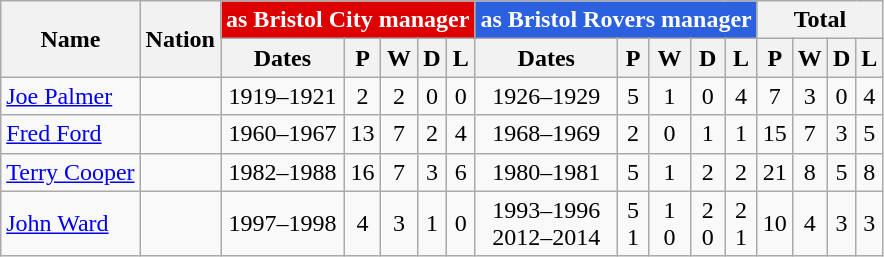<table class="wikitable" style="text-align:center;">
<tr>
<th rowspan=2>Name</th>
<th rowspan=2>Nation</th>
<th colspan=5 style="background:#DD0000; color:white;">as Bristol City manager</th>
<th colspan=5 style="background:#2B60DE; color:white;">as Bristol Rovers manager</th>
<th colspan=4>Total</th>
</tr>
<tr>
<th>Dates</th>
<th>P</th>
<th>W</th>
<th>D</th>
<th>L</th>
<th>Dates</th>
<th>P</th>
<th>W</th>
<th>D</th>
<th>L</th>
<th>P</th>
<th>W</th>
<th>D</th>
<th>L</th>
</tr>
<tr>
<td style="text-align:left;"><a href='#'>Joe Palmer</a></td>
<td></td>
<td>1919–1921</td>
<td>2</td>
<td>2</td>
<td>0</td>
<td>0</td>
<td>1926–1929</td>
<td>5</td>
<td>1</td>
<td>0</td>
<td>4</td>
<td>7</td>
<td>3</td>
<td>0</td>
<td>4</td>
</tr>
<tr>
<td style="text-align:left;"><a href='#'>Fred Ford</a></td>
<td></td>
<td>1960–1967</td>
<td>13</td>
<td>7</td>
<td>2</td>
<td>4</td>
<td>1968–1969</td>
<td>2</td>
<td>0</td>
<td>1</td>
<td>1</td>
<td>15</td>
<td>7</td>
<td>3</td>
<td>5</td>
</tr>
<tr>
<td style="text-align:left;"><a href='#'>Terry Cooper</a></td>
<td></td>
<td>1982–1988</td>
<td>16</td>
<td>7</td>
<td>3</td>
<td>6</td>
<td>1980–1981</td>
<td>5</td>
<td>1</td>
<td>2</td>
<td>2</td>
<td>21</td>
<td>8</td>
<td>5</td>
<td>8</td>
</tr>
<tr>
<td style="text-align:left;"><a href='#'>John Ward</a></td>
<td></td>
<td>1997–1998</td>
<td>4</td>
<td>3</td>
<td>1</td>
<td>0</td>
<td>1993–1996<br>2012–2014</td>
<td>5<br>1</td>
<td>1<br>0</td>
<td>2<br>0</td>
<td>2<br>1</td>
<td>10</td>
<td>4</td>
<td>3</td>
<td>3</td>
</tr>
</table>
